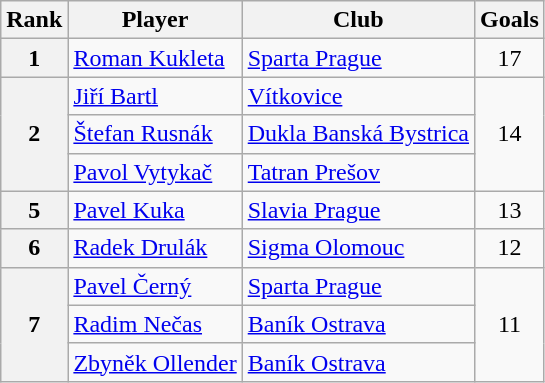<table class="wikitable" style="text-align:center">
<tr>
<th>Rank</th>
<th>Player</th>
<th>Club</th>
<th>Goals</th>
</tr>
<tr>
<th>1</th>
<td align="left"> <a href='#'>Roman Kukleta</a></td>
<td align="left"><a href='#'>Sparta Prague</a></td>
<td>17</td>
</tr>
<tr>
<th rowspan="3">2</th>
<td align="left"> <a href='#'>Jiří Bartl</a></td>
<td align="left"><a href='#'>Vítkovice</a></td>
<td rowspan="3">14</td>
</tr>
<tr>
<td align="left"> <a href='#'>Štefan Rusnák</a></td>
<td align="left"><a href='#'>Dukla Banská Bystrica</a></td>
</tr>
<tr>
<td align="left"> <a href='#'>Pavol Vytykač</a></td>
<td align="left"><a href='#'>Tatran Prešov</a></td>
</tr>
<tr>
<th>5</th>
<td align="left"> <a href='#'>Pavel Kuka</a></td>
<td align="left"><a href='#'>Slavia Prague</a></td>
<td>13</td>
</tr>
<tr>
<th>6</th>
<td align="left"> <a href='#'>Radek Drulák</a></td>
<td align="left"><a href='#'>Sigma Olomouc</a></td>
<td>12</td>
</tr>
<tr>
<th rowspan="3">7</th>
<td align="left"> <a href='#'>Pavel Černý</a></td>
<td align="left"><a href='#'>Sparta Prague</a></td>
<td rowspan="3">11</td>
</tr>
<tr>
<td align="left"> <a href='#'>Radim Nečas</a></td>
<td align="left"><a href='#'>Baník Ostrava</a></td>
</tr>
<tr>
<td align="left"> <a href='#'>Zbyněk Ollender</a></td>
<td align="left"><a href='#'>Baník Ostrava</a></td>
</tr>
</table>
